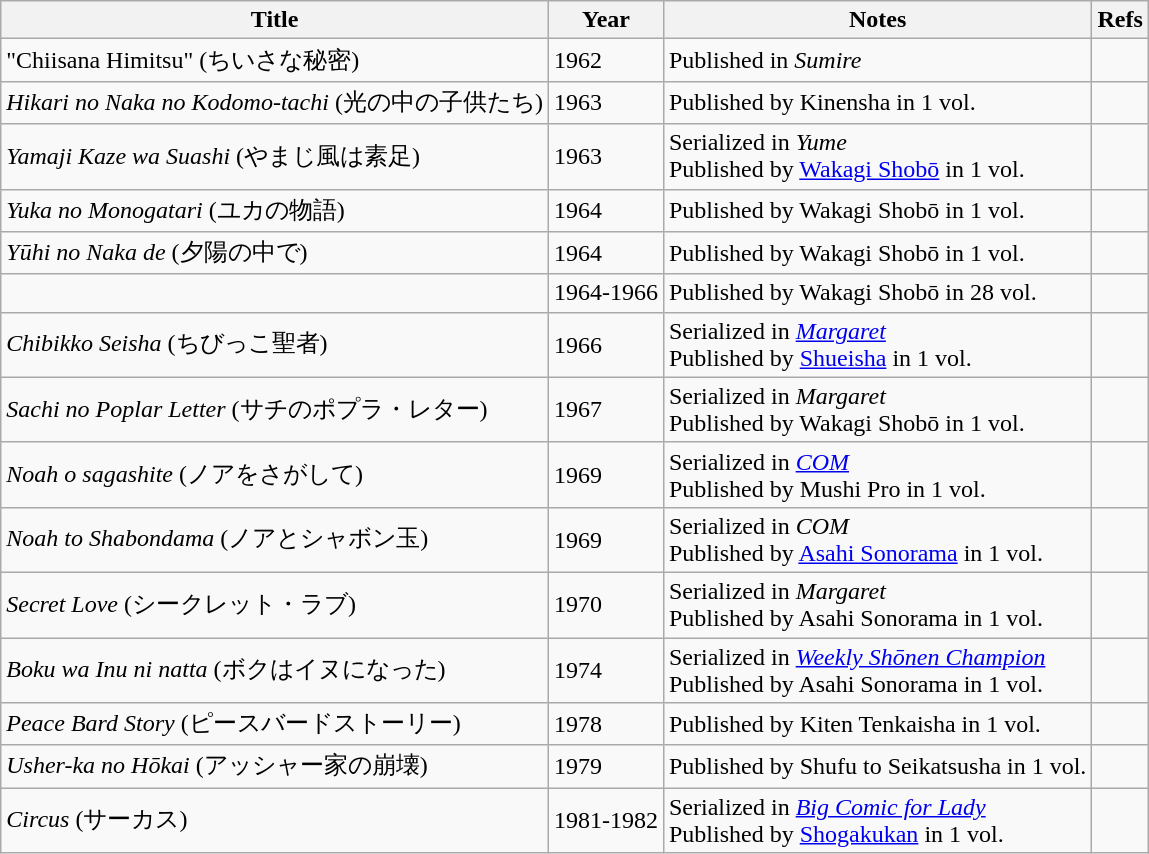<table class="wikitable sortable">
<tr>
<th>Title</th>
<th>Year</th>
<th>Notes</th>
<th>Refs</th>
</tr>
<tr>
<td>"Chiisana Himitsu" (ちいさな秘密)</td>
<td>1962</td>
<td>Published in <em>Sumire</em></td>
<td></td>
</tr>
<tr>
<td><em>Hikari no Naka no Kodomo-tachi</em> (光の中の子供たち)</td>
<td>1963</td>
<td>Published by Kinensha in 1 vol.</td>
<td></td>
</tr>
<tr>
<td><em>Yamaji Kaze wa Suashi</em> (やまじ風は素足)</td>
<td>1963</td>
<td>Serialized in <em>Yume</em><br>Published by <a href='#'>Wakagi Shobō</a> in 1 vol.</td>
<td></td>
</tr>
<tr>
<td><em>Yuka no Monogatari</em> (ユカの物語)</td>
<td>1964</td>
<td>Published by Wakagi Shobō in 1 vol.</td>
<td></td>
</tr>
<tr>
<td><em>Yūhi no Naka de</em> (夕陽の中で)</td>
<td>1964</td>
<td>Published by Wakagi Shobō in 1 vol.</td>
<td></td>
</tr>
<tr>
<td></td>
<td>1964-1966</td>
<td>Published by Wakagi Shobō in 28 vol.</td>
<td></td>
</tr>
<tr>
<td><em>Chibikko Seisha</em> (ちびっこ聖者)</td>
<td>1966</td>
<td>Serialized in <em><a href='#'>Margaret</a></em><br>Published by <a href='#'>Shueisha</a> in 1 vol.</td>
<td></td>
</tr>
<tr>
<td><em>Sachi no Poplar Letter</em> (サチのポプラ・レター)</td>
<td>1967</td>
<td>Serialized in <em>Margaret</em><br>Published by Wakagi Shobō in 1 vol.</td>
<td></td>
</tr>
<tr>
<td><em>Noah o sagashite</em> (ノアをさがして)</td>
<td>1969</td>
<td>Serialized in <em><a href='#'>COM</a></em><br>Published by Mushi Pro in 1 vol.</td>
<td></td>
</tr>
<tr>
<td><em>Noah to Shabondama</em> (ノアとシャボン玉)</td>
<td>1969</td>
<td>Serialized in <em>COM</em><br>Published by <a href='#'>Asahi Sonorama</a> in 1 vol.</td>
<td></td>
</tr>
<tr>
<td><em>Secret Love</em> (シークレット・ラブ)</td>
<td>1970</td>
<td>Serialized in <em>Margaret</em><br>Published by Asahi Sonorama in 1 vol.</td>
<td></td>
</tr>
<tr>
<td><em>Boku wa Inu ni natta</em> (ボクはイヌになった)</td>
<td>1974</td>
<td>Serialized in <em><a href='#'>Weekly Shōnen Champion</a></em><br>Published by Asahi Sonorama in 1 vol.</td>
<td></td>
</tr>
<tr>
<td><em>Peace Bard Story</em> (ピースバードストーリー)</td>
<td>1978</td>
<td>Published by Kiten Tenkaisha in 1 vol.</td>
<td></td>
</tr>
<tr>
<td><em>Usher-ka no Hōkai</em> (アッシャー家の崩壊)</td>
<td>1979</td>
<td>Published by Shufu to Seikatsusha in 1 vol.</td>
<td></td>
</tr>
<tr>
<td><em>Circus</em> (サーカス)</td>
<td>1981-1982</td>
<td>Serialized in <em><a href='#'>Big Comic for Lady</a></em><br>Published by <a href='#'>Shogakukan</a> in 1 vol.</td>
<td></td>
</tr>
</table>
